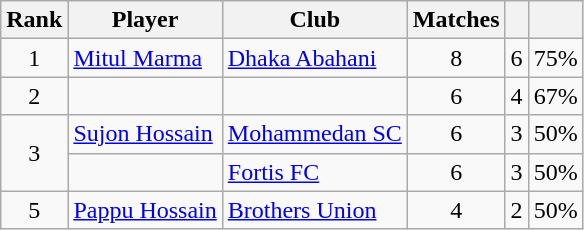<table class="wikitable sortable" style="text-align:center">
<tr>
<th>Rank</th>
<th>Player</th>
<th>Club</th>
<th>Matches</th>
<th></th>
<th></th>
</tr>
<tr>
<td>1</td>
<td align="left"> <a href='#'>Mitul Marma</a></td>
<td align="left"><a href='#'>Dhaka Abahani</a></td>
<td>8</td>
<td>6</td>
<td>75%</td>
</tr>
<tr>
<td>2</td>
<td align="left"></td>
<td align="left"></td>
<td>6</td>
<td>4</td>
<td>67%</td>
</tr>
<tr>
<td rowspan=2>3</td>
<td align="left"> <a href='#'>Sujon Hossain</a></td>
<td align="left"><a href='#'>Mohammedan SC</a></td>
<td>6</td>
<td>3</td>
<td>50%</td>
</tr>
<tr>
<td align="left"></td>
<td align="left"><a href='#'>Fortis FC</a></td>
<td>6</td>
<td>3</td>
<td>50%</td>
</tr>
<tr>
<td rowspan=2>5</td>
<td align="left"> <a href='#'>Pappu Hossain</a></td>
<td align="left"><a href='#'>Brothers Union</a></td>
<td>4</td>
<td>2</td>
<td>50%</td>
</tr>
</table>
